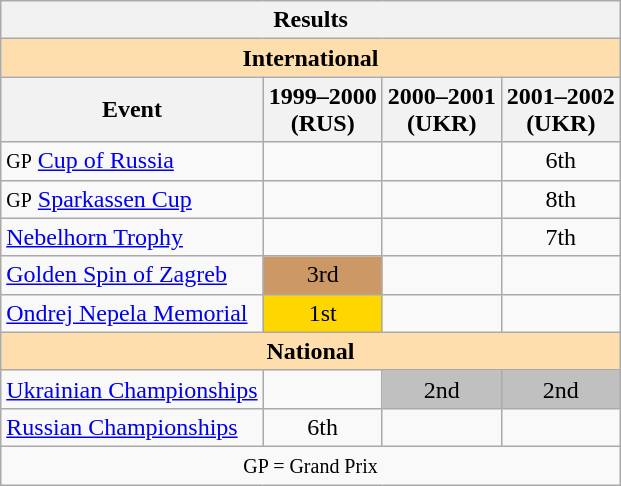<table class="wikitable" style="text-align:center">
<tr>
<th colspan=4 align=center><strong>Results</strong></th>
</tr>
<tr>
<th style="background-color: #ffdead; " colspan=4 align=center><strong>International</strong></th>
</tr>
<tr>
<th>Event</th>
<th>1999–2000 <br> (RUS)</th>
<th>2000–2001 <br> (UKR)</th>
<th>2001–2002 <br> (UKR)</th>
</tr>
<tr>
<td align=left><small>GP</small> <a href='#'>Cup of Russia</a></td>
<td></td>
<td></td>
<td>6th</td>
</tr>
<tr>
<td align=left><small>GP</small> <a href='#'>Sparkassen Cup</a></td>
<td></td>
<td></td>
<td>8th</td>
</tr>
<tr>
<td align=left><a href='#'>Nebelhorn Trophy</a></td>
<td></td>
<td></td>
<td>7th</td>
</tr>
<tr>
<td align=left><a href='#'>Golden Spin of Zagreb</a></td>
<td bgcolor=cc9966>3rd</td>
<td></td>
<td></td>
</tr>
<tr>
<td align=left><a href='#'>Ondrej Nepela Memorial</a></td>
<td bgcolor=gold>1st</td>
<td></td>
<td></td>
</tr>
<tr>
<th style="background-color: #ffdead; " colspan=4 align=center><strong>National</strong></th>
</tr>
<tr>
<td align=left><a href='#'>Ukrainian Championships</a></td>
<td></td>
<td bgcolor=silver>2nd</td>
<td bgcolor=silver>2nd</td>
</tr>
<tr>
<td align=left><a href='#'>Russian Championships</a></td>
<td>6th</td>
<td></td>
<td></td>
</tr>
<tr>
<td colspan=4 align=center><small> GP = Grand Prix </small></td>
</tr>
</table>
